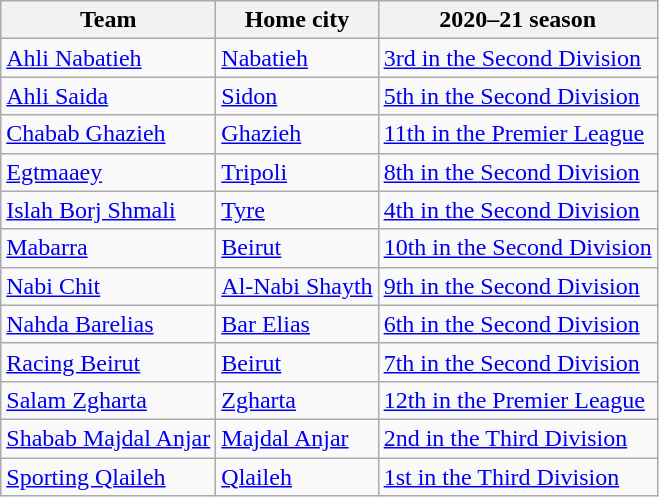<table class="wikitable sortable">
<tr>
<th>Team</th>
<th>Home city</th>
<th>2020–21 season</th>
</tr>
<tr>
<td><a href='#'>Ahli Nabatieh</a></td>
<td><a href='#'>Nabatieh</a></td>
<td><a href='#'>3rd in the Second Division</a></td>
</tr>
<tr>
<td><a href='#'>Ahli Saida</a></td>
<td><a href='#'>Sidon</a></td>
<td><a href='#'>5th in the Second Division</a></td>
</tr>
<tr>
<td><a href='#'>Chabab Ghazieh</a></td>
<td><a href='#'>Ghazieh</a></td>
<td><a href='#'>11th in the Premier League</a></td>
</tr>
<tr>
<td><a href='#'>Egtmaaey</a></td>
<td><a href='#'>Tripoli</a></td>
<td><a href='#'>8th in the Second Division</a></td>
</tr>
<tr>
<td><a href='#'>Islah Borj Shmali</a></td>
<td><a href='#'>Tyre</a></td>
<td><a href='#'>4th in the Second Division</a></td>
</tr>
<tr>
<td><a href='#'>Mabarra</a></td>
<td><a href='#'>Beirut</a></td>
<td><a href='#'>10th in the Second Division</a></td>
</tr>
<tr>
<td><a href='#'>Nabi Chit</a></td>
<td><a href='#'>Al-Nabi Shayth</a></td>
<td><a href='#'>9th in the Second Division</a></td>
</tr>
<tr>
<td><a href='#'>Nahda Barelias</a></td>
<td><a href='#'>Bar Elias</a></td>
<td><a href='#'>6th in the Second Division</a></td>
</tr>
<tr>
<td><a href='#'>Racing Beirut</a></td>
<td><a href='#'>Beirut</a></td>
<td><a href='#'>7th in the Second Division</a></td>
</tr>
<tr>
<td><a href='#'>Salam Zgharta</a></td>
<td><a href='#'>Zgharta</a></td>
<td><a href='#'>12th in the Premier League</a></td>
</tr>
<tr>
<td><a href='#'>Shabab Majdal Anjar</a></td>
<td><a href='#'>Majdal Anjar</a></td>
<td><a href='#'>2nd in the Third Division</a></td>
</tr>
<tr>
<td><a href='#'>Sporting Qlaileh</a></td>
<td><a href='#'>Qlaileh</a></td>
<td><a href='#'>1st in the Third Division</a></td>
</tr>
</table>
